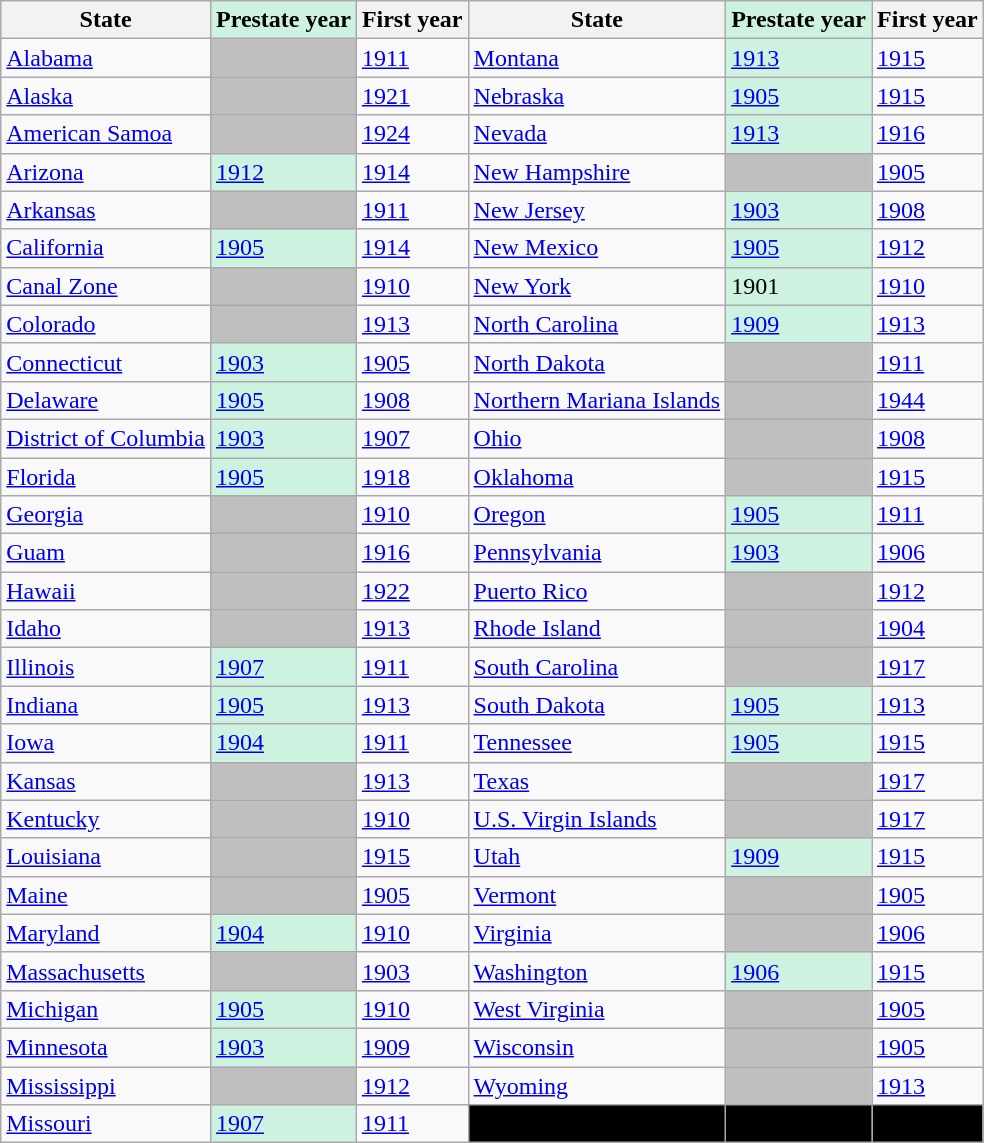<table class="wikitable">
<tr>
<th>State</th>
<th style="background:#CEF2E0";>Prestate year</th>
<th>First year</th>
<th>State</th>
<th style="background:#CEF2E0";>Prestate year</th>
<th>First year</th>
</tr>
<tr>
<td><a href='#'>Alabama</a></td>
<td style="background:#BFBFBF";></td>
<td><a href='#'>1911</a></td>
<td><a href='#'>Montana</a></td>
<td style="background:#CEF2E0";><a href='#'>1913</a></td>
<td><a href='#'>1915</a></td>
</tr>
<tr>
<td><a href='#'>Alaska</a></td>
<td style="background:#BFBFBF";></td>
<td><a href='#'>1921</a></td>
<td><a href='#'>Nebraska</a></td>
<td style="background:#CEF2E0";><a href='#'>1905</a></td>
<td><a href='#'>1915</a></td>
</tr>
<tr>
<td><a href='#'>American Samoa</a></td>
<td style="background:#BFBFBF";></td>
<td><a href='#'>1924</a></td>
<td><a href='#'>Nevada</a></td>
<td style="background:#CEF2E0";><a href='#'>1913</a></td>
<td><a href='#'>1916</a></td>
</tr>
<tr>
<td><a href='#'>Arizona</a></td>
<td style="background:#CEF2E0";><a href='#'>1912</a></td>
<td><a href='#'>1914</a></td>
<td><a href='#'>New Hampshire</a></td>
<td style="background:#BFBFBF";></td>
<td><a href='#'>1905</a></td>
</tr>
<tr>
<td><a href='#'>Arkansas</a></td>
<td style="background:#BFBFBF";></td>
<td><a href='#'>1911</a></td>
<td><a href='#'>New Jersey</a></td>
<td style="background:#CEF2E0";><a href='#'>1903</a></td>
<td><a href='#'>1908</a></td>
</tr>
<tr>
<td><a href='#'>California</a></td>
<td style="background:#CEF2E0";><a href='#'>1905</a></td>
<td><a href='#'>1914</a></td>
<td><a href='#'>New Mexico</a></td>
<td style="background:#CEF2E0";><a href='#'>1905</a></td>
<td><a href='#'>1912</a></td>
</tr>
<tr>
<td><a href='#'>Canal Zone</a></td>
<td style="background:#BFBFBF";></td>
<td><a href='#'>1910</a></td>
<td><a href='#'>New York</a></td>
<td style="background:#CEF2E0";>1901</td>
<td><a href='#'>1910</a></td>
</tr>
<tr>
<td><a href='#'>Colorado</a></td>
<td style="background:#BFBFBF";></td>
<td><a href='#'>1913</a></td>
<td><a href='#'>North Carolina</a></td>
<td style="background:#CEF2E0";><a href='#'>1909</a></td>
<td><a href='#'>1913</a></td>
</tr>
<tr>
<td><a href='#'>Connecticut</a></td>
<td style="background:#CEF2E0";><a href='#'>1903</a></td>
<td><a href='#'>1905</a></td>
<td><a href='#'>North Dakota</a></td>
<td style="background:#BFBFBF";></td>
<td><a href='#'>1911</a></td>
</tr>
<tr>
<td><a href='#'>Delaware</a></td>
<td style="background:#CEF2E0";><a href='#'>1905</a></td>
<td><a href='#'>1908</a></td>
<td><a href='#'>Northern Mariana Islands</a></td>
<td style="background:#BFBFBF";></td>
<td><a href='#'>1944</a></td>
</tr>
<tr>
<td><a href='#'>District of Columbia</a></td>
<td style="background:#CEF2E0";><a href='#'>1903</a></td>
<td><a href='#'>1907</a></td>
<td><a href='#'>Ohio</a></td>
<td style="background:#BFBFBF";></td>
<td><a href='#'>1908</a></td>
</tr>
<tr>
<td><a href='#'>Florida</a></td>
<td style="background:#CEF2E0";><a href='#'>1905</a></td>
<td><a href='#'>1918</a></td>
<td><a href='#'>Oklahoma</a></td>
<td style="background:#BFBFBF";></td>
<td><a href='#'>1915</a></td>
</tr>
<tr>
<td><a href='#'>Georgia</a></td>
<td style="background:#BFBFBF";></td>
<td><a href='#'>1910</a></td>
<td><a href='#'>Oregon</a></td>
<td style="background:#CEF2E0";><a href='#'>1905</a></td>
<td><a href='#'>1911</a></td>
</tr>
<tr>
<td><a href='#'>Guam</a></td>
<td style="background:#BFBFBF";></td>
<td><a href='#'>1916</a></td>
<td><a href='#'>Pennsylvania</a></td>
<td style="background:#CEF2E0";><a href='#'>1903</a></td>
<td><a href='#'>1906</a></td>
</tr>
<tr>
<td><a href='#'>Hawaii</a></td>
<td style="background:#BFBFBF";></td>
<td><a href='#'>1922</a></td>
<td><a href='#'>Puerto Rico</a></td>
<td style="background:#BFBFBF";></td>
<td><a href='#'>1912</a></td>
</tr>
<tr>
<td><a href='#'>Idaho</a></td>
<td style="background:#BFBFBF";></td>
<td><a href='#'>1913</a></td>
<td><a href='#'>Rhode Island</a></td>
<td style="background:#BFBFBF";></td>
<td><a href='#'>1904</a></td>
</tr>
<tr>
<td><a href='#'>Illinois</a></td>
<td style="background:#CEF2E0";><a href='#'>1907</a></td>
<td><a href='#'>1911</a></td>
<td><a href='#'>South Carolina</a></td>
<td style="background:#BFBFBF";></td>
<td><a href='#'>1917</a></td>
</tr>
<tr>
<td><a href='#'>Indiana</a></td>
<td style="background:#CEF2E0";><a href='#'>1905</a></td>
<td><a href='#'>1913</a></td>
<td><a href='#'>South Dakota</a></td>
<td style="background:#CEF2E0";><a href='#'>1905</a></td>
<td><a href='#'>1913</a></td>
</tr>
<tr>
<td><a href='#'>Iowa</a></td>
<td style="background:#CEF2E0";><a href='#'>1904</a></td>
<td><a href='#'>1911</a></td>
<td><a href='#'>Tennessee</a></td>
<td style="background:#CEF2E0";><a href='#'>1905</a></td>
<td><a href='#'>1915</a></td>
</tr>
<tr>
<td><a href='#'>Kansas</a></td>
<td style="background:#BFBFBF";></td>
<td><a href='#'>1913</a></td>
<td><a href='#'>Texas</a></td>
<td style="background:#BFBFBF";></td>
<td><a href='#'>1917</a></td>
</tr>
<tr>
<td><a href='#'>Kentucky</a></td>
<td style="background:#BFBFBF";></td>
<td><a href='#'>1910</a></td>
<td><a href='#'>U.S. Virgin Islands</a></td>
<td style="background:#BFBFBF";></td>
<td><a href='#'>1917</a></td>
</tr>
<tr>
<td><a href='#'>Louisiana</a></td>
<td style="background:#BFBFBF";></td>
<td><a href='#'>1915</a></td>
<td><a href='#'>Utah</a></td>
<td style="background:#CEF2E0";><a href='#'>1909</a></td>
<td><a href='#'>1915</a></td>
</tr>
<tr>
<td><a href='#'>Maine</a></td>
<td style="background:#BFBFBF";></td>
<td><a href='#'>1905</a></td>
<td><a href='#'>Vermont</a></td>
<td style="background:#BFBFBF";></td>
<td><a href='#'>1905</a></td>
</tr>
<tr>
<td><a href='#'>Maryland</a></td>
<td style="background:#CEF2E0";><a href='#'>1904</a></td>
<td><a href='#'>1910</a></td>
<td><a href='#'>Virginia</a></td>
<td style="background:#BFBFBF";></td>
<td><a href='#'>1906</a></td>
</tr>
<tr>
<td><a href='#'>Massachusetts</a></td>
<td style="background:#BFBFBF";></td>
<td><a href='#'>1903</a></td>
<td><a href='#'>Washington</a></td>
<td style="background:#CEF2E0";><a href='#'>1906</a></td>
<td><a href='#'>1915</a></td>
</tr>
<tr>
<td><a href='#'>Michigan</a></td>
<td style="background:#CEF2E0";><a href='#'>1905</a></td>
<td><a href='#'>1910</a></td>
<td><a href='#'>West Virginia</a></td>
<td style="background:#BFBFBF";></td>
<td><a href='#'>1905</a></td>
</tr>
<tr>
<td><a href='#'>Minnesota</a></td>
<td style="background:#CEF2E0";><a href='#'>1903</a></td>
<td><a href='#'>1909</a></td>
<td><a href='#'>Wisconsin</a></td>
<td style="background:#BFBFBF";></td>
<td><a href='#'>1905</a></td>
</tr>
<tr>
<td><a href='#'>Mississippi</a></td>
<td style="background:#BFBFBF";></td>
<td><a href='#'>1912</a></td>
<td><a href='#'>Wyoming</a></td>
<td style="background:#BFBFBF";></td>
<td><a href='#'>1913</a></td>
</tr>
<tr>
<td><a href='#'>Missouri</a></td>
<td style="background:#CEF2E0";><a href='#'>1907</a></td>
<td><a href='#'>1911</a></td>
<td style="background:#000000";></td>
<td style="background:#000000";></td>
<td style="background:#000000";></td>
</tr>
</table>
